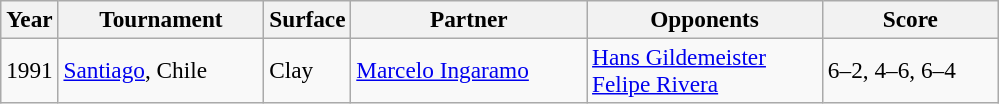<table class="sortable wikitable" style=font-size:97%>
<tr>
<th style="width:30px">Year</th>
<th style="width:130px">Tournament</th>
<th style="width:50px">Surface</th>
<th style="width:150px">Partner</th>
<th style="width:150px">Opponents</th>
<th style="width:110px" class="unsortable">Score</th>
</tr>
<tr>
<td>1991</td>
<td><a href='#'>Santiago</a>, Chile</td>
<td>Clay</td>
<td> <a href='#'>Marcelo Ingaramo</a></td>
<td> <a href='#'>Hans Gildemeister</a><br> <a href='#'>Felipe Rivera</a></td>
<td>6–2, 4–6, 6–4</td>
</tr>
</table>
